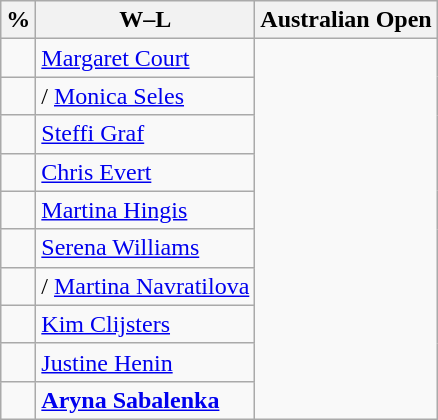<table class="wikitable nowrap" style="display:inline-table;">
<tr>
<th>%</th>
<th>W–L</th>
<th>Australian Open</th>
</tr>
<tr>
<td></td>
<td> <a href='#'>Margaret Court</a></td>
</tr>
<tr>
<td></td>
<td>/ <a href='#'>Monica Seles</a></td>
</tr>
<tr>
<td></td>
<td> <a href='#'>Steffi Graf</a></td>
</tr>
<tr>
<td></td>
<td> <a href='#'>Chris Evert</a></td>
</tr>
<tr>
<td></td>
<td> <a href='#'>Martina Hingis</a></td>
</tr>
<tr>
<td></td>
<td> <a href='#'>Serena Williams</a></td>
</tr>
<tr>
<td></td>
<td>/ <a href='#'>Martina Navratilova</a></td>
</tr>
<tr>
<td></td>
<td> <a href='#'>Kim Clijsters</a></td>
</tr>
<tr>
<td></td>
<td> <a href='#'>Justine Henin</a></td>
</tr>
<tr>
<td></td>
<td> <strong><a href='#'>Aryna Sabalenka</a></strong><br></td>
</tr>
</table>
